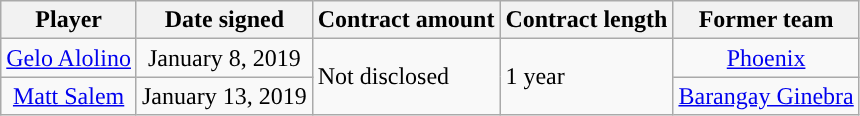<table class="wikitable sortable sortable">
<tr>
<th>Player</th>
<th>Date signed</th>
<th>Contract amount</th>
<th>Contract length</th>
<th>Former team</th>
</tr>
<tr>
<td align="center"><a href='#'>Gelo Alolino</a></td>
<td align="center">January 8, 2019</td>
<td rowspan="2">Not disclosed</td>
<td rowspan="2">1 year</td>
<td align="center"><a href='#'>Phoenix</a></td>
</tr>
<tr>
<td align="center"><a href='#'>Matt Salem</a></td>
<td align="center">January 13, 2019</td>
<td align="center"><a href='#'>Barangay Ginebra</a></td>
</tr>
</table>
